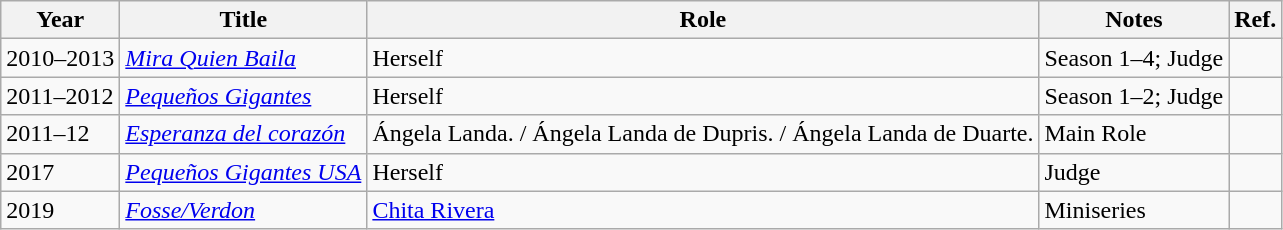<table class="wikitable sortable">
<tr>
<th>Year</th>
<th>Title</th>
<th>Role</th>
<th>Notes</th>
<th>Ref.</th>
</tr>
<tr>
<td>2010–2013</td>
<td><em><a href='#'>Mira Quien Baila</a></em></td>
<td>Herself</td>
<td>Season 1–4; Judge</td>
<td></td>
</tr>
<tr>
<td>2011–2012</td>
<td><em><a href='#'>Pequeños Gigantes</a></em></td>
<td>Herself</td>
<td>Season 1–2; Judge</td>
<td></td>
</tr>
<tr>
<td>2011–12</td>
<td><em><a href='#'>Esperanza del corazón</a></em></td>
<td>Ángela Landa. / Ángela Landa de Dupris. / Ángela Landa de Duarte.</td>
<td>Main Role</td>
<td></td>
</tr>
<tr>
<td>2017</td>
<td><em><a href='#'>Pequeños Gigantes USA</a></em></td>
<td>Herself</td>
<td>Judge</td>
<td></td>
</tr>
<tr>
<td>2019</td>
<td><em><a href='#'>Fosse/Verdon</a></em></td>
<td><a href='#'>Chita Rivera</a></td>
<td>Miniseries</td>
<td></td>
</tr>
</table>
